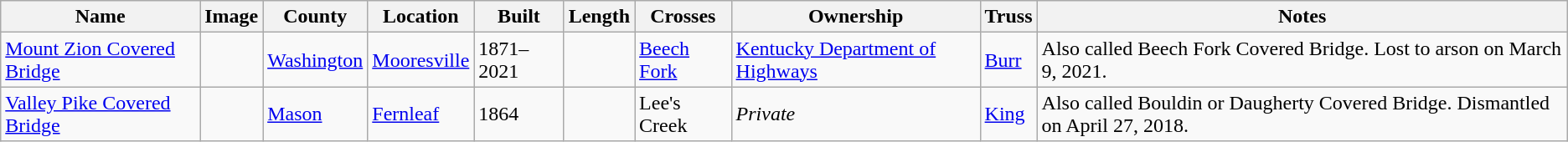<table class="wikitable sortable">
<tr>
<th>Name</th>
<th class=unsortable>Image</th>
<th>County</th>
<th>Location</th>
<th>Built</th>
<th>Length</th>
<th>Crosses</th>
<th>Ownership</th>
<th>Truss</th>
<th>Notes</th>
</tr>
<tr>
<td><a href='#'>Mount Zion Covered Bridge</a></td>
<td></td>
<td><a href='#'>Washington</a></td>
<td><a href='#'>Mooresville</a><br><small></small></td>
<td>1871–2021</td>
<td></td>
<td><a href='#'>Beech Fork</a></td>
<td><a href='#'>Kentucky Department of Highways</a></td>
<td><a href='#'>Burr</a></td>
<td>Also called Beech Fork Covered Bridge.  Lost to arson on March 9, 2021.</td>
</tr>
<tr>
<td><a href='#'>Valley Pike Covered Bridge</a></td>
<td></td>
<td><a href='#'>Mason</a></td>
<td><a href='#'>Fernleaf</a><br><small></small></td>
<td>1864</td>
<td></td>
<td>Lee's Creek</td>
<td><em>Private</em></td>
<td><a href='#'>King</a></td>
<td>Also called Bouldin or Daugherty Covered Bridge. Dismantled on April 27, 2018.</td>
</tr>
</table>
